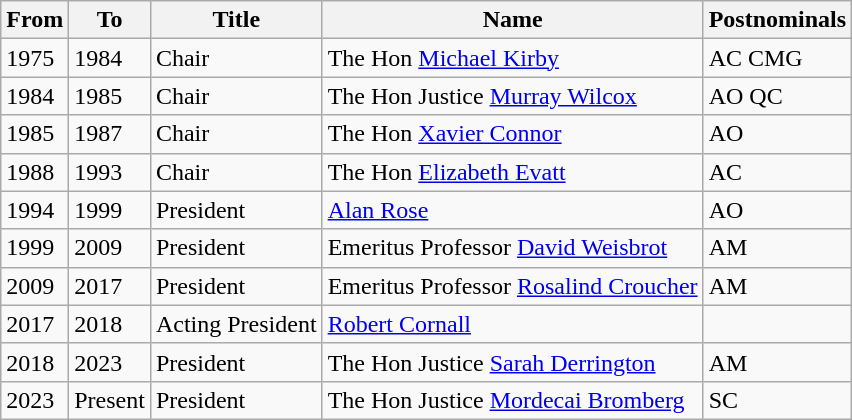<table class="wikitable">
<tr>
<th>From</th>
<th>To</th>
<th>Title</th>
<th>Name</th>
<th>Postnominals</th>
</tr>
<tr>
<td>1975</td>
<td>1984</td>
<td>Chair</td>
<td>The Hon <a href='#'>Michael Kirby</a></td>
<td>AC CMG</td>
</tr>
<tr>
<td>1984</td>
<td>1985</td>
<td>Chair</td>
<td>The Hon Justice <a href='#'>Murray Wilcox</a></td>
<td>AO QC</td>
</tr>
<tr>
<td>1985</td>
<td>1987</td>
<td>Chair</td>
<td>The Hon <a href='#'>Xavier Connor</a></td>
<td>AO</td>
</tr>
<tr>
<td>1988</td>
<td>1993</td>
<td>Chair</td>
<td>The Hon <a href='#'>Elizabeth Evatt</a></td>
<td>AC</td>
</tr>
<tr>
<td>1994</td>
<td>1999</td>
<td>President</td>
<td><a href='#'>Alan Rose</a></td>
<td>AO</td>
</tr>
<tr>
<td>1999</td>
<td>2009</td>
<td>President</td>
<td>Emeritus Professor <a href='#'>David Weisbrot</a></td>
<td>AM</td>
</tr>
<tr>
<td>2009</td>
<td>2017</td>
<td>President</td>
<td>Emeritus Professor <a href='#'>Rosalind Croucher</a></td>
<td>AM</td>
</tr>
<tr>
<td>2017</td>
<td>2018</td>
<td>Acting President</td>
<td><a href='#'>Robert Cornall</a></td>
<td></td>
</tr>
<tr>
<td>2018</td>
<td>2023</td>
<td>President</td>
<td>The Hon Justice <a href='#'>Sarah Derrington</a></td>
<td>AM</td>
</tr>
<tr>
<td>2023</td>
<td>Present</td>
<td>President</td>
<td>The Hon Justice <a href='#'>Mordecai Bromberg</a></td>
<td>SC</td>
</tr>
</table>
